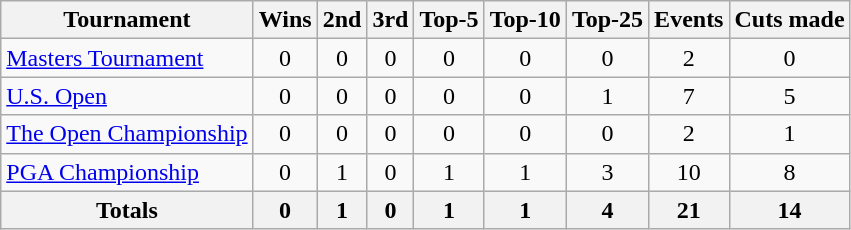<table class=wikitable style=text-align:center>
<tr>
<th>Tournament</th>
<th>Wins</th>
<th>2nd</th>
<th>3rd</th>
<th>Top-5</th>
<th>Top-10</th>
<th>Top-25</th>
<th>Events</th>
<th>Cuts made</th>
</tr>
<tr>
<td align=left><a href='#'>Masters Tournament</a></td>
<td>0</td>
<td>0</td>
<td>0</td>
<td>0</td>
<td>0</td>
<td>0</td>
<td>2</td>
<td>0</td>
</tr>
<tr>
<td align=left><a href='#'>U.S. Open</a></td>
<td>0</td>
<td>0</td>
<td>0</td>
<td>0</td>
<td>0</td>
<td>1</td>
<td>7</td>
<td>5</td>
</tr>
<tr>
<td align=left><a href='#'>The Open Championship</a></td>
<td>0</td>
<td>0</td>
<td>0</td>
<td>0</td>
<td>0</td>
<td>0</td>
<td>2</td>
<td>1</td>
</tr>
<tr>
<td align=left><a href='#'>PGA Championship</a></td>
<td>0</td>
<td>1</td>
<td>0</td>
<td>1</td>
<td>1</td>
<td>3</td>
<td>10</td>
<td>8</td>
</tr>
<tr>
<th>Totals</th>
<th>0</th>
<th>1</th>
<th>0</th>
<th>1</th>
<th>1</th>
<th>4</th>
<th>21</th>
<th>14</th>
</tr>
</table>
